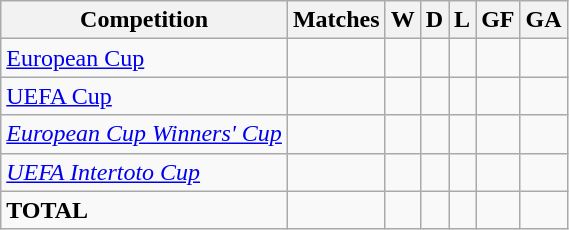<table class="wikitable">
<tr>
<th>Competition</th>
<th>Matches</th>
<th>W</th>
<th>D</th>
<th>L</th>
<th>GF</th>
<th>GA</th>
</tr>
<tr>
<td><a href='#'>European Cup</a></td>
<td></td>
<td></td>
<td></td>
<td></td>
<td></td>
<td></td>
</tr>
<tr>
<td><a href='#'>UEFA Cup</a></td>
<td></td>
<td></td>
<td></td>
<td></td>
<td></td>
<td></td>
</tr>
<tr>
<td><em><a href='#'>European Cup Winners' Cup</a></em></td>
<td></td>
<td></td>
<td></td>
<td></td>
<td></td>
<td></td>
</tr>
<tr>
<td><em><a href='#'>UEFA Intertoto Cup</a></em></td>
<td></td>
<td></td>
<td></td>
<td></td>
<td></td>
<td></td>
</tr>
<tr>
<td><strong>TOTAL</strong></td>
<td></td>
<td></td>
<td></td>
<td></td>
<td></td>
<td></td>
</tr>
</table>
